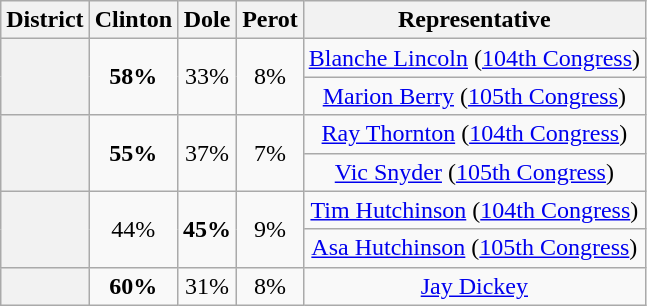<table class=wikitable>
<tr>
<th>District</th>
<th>Clinton</th>
<th>Dole</th>
<th>Perot</th>
<th>Representative</th>
</tr>
<tr align=center>
<th rowspan=2 ></th>
<td rowspan=2><strong>58%</strong></td>
<td rowspan=2>33%</td>
<td rowspan=2>8%</td>
<td><a href='#'>Blanche Lincoln</a> (<a href='#'>104th Congress</a>)</td>
</tr>
<tr align=center>
<td><a href='#'>Marion Berry</a> (<a href='#'>105th Congress</a>)</td>
</tr>
<tr align=center>
<th rowspan=2 ></th>
<td rowspan=2><strong>55%</strong></td>
<td rowspan=2>37%</td>
<td rowspan=2>7%</td>
<td><a href='#'>Ray Thornton</a> (<a href='#'>104th Congress</a>)</td>
</tr>
<tr align=center>
<td><a href='#'>Vic Snyder</a> (<a href='#'>105th Congress</a>)</td>
</tr>
<tr align=center>
<th rowspan=2 ></th>
<td rowspan=2>44%</td>
<td rowspan=2><strong>45%</strong></td>
<td rowspan=2>9%</td>
<td><a href='#'>Tim Hutchinson</a> (<a href='#'>104th Congress</a>)</td>
</tr>
<tr align=center>
<td><a href='#'>Asa Hutchinson</a> (<a href='#'>105th Congress</a>)</td>
</tr>
<tr align=center>
<th></th>
<td><strong>60%</strong></td>
<td>31%</td>
<td>8%</td>
<td><a href='#'>Jay Dickey</a></td>
</tr>
</table>
